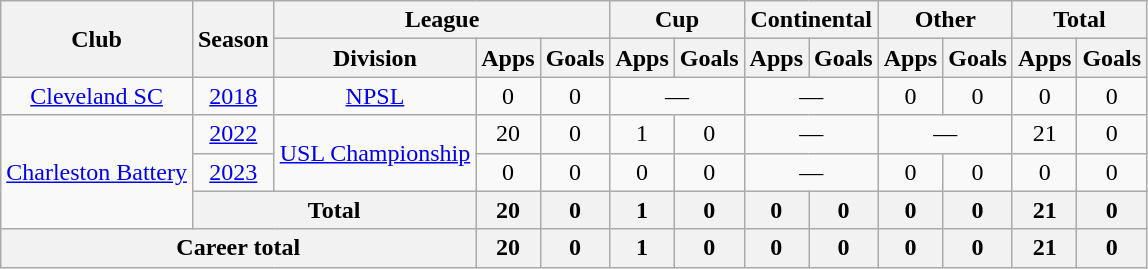<table class="wikitable" style="text-align: center;">
<tr>
<th rowspan=2>Club</th>
<th rowspan=2>Season</th>
<th colspan=3>League</th>
<th colspan=2>Cup</th>
<th colspan=2>Continental</th>
<th colspan=2>Other</th>
<th colspan=2>Total</th>
</tr>
<tr>
<th>Division</th>
<th>Apps</th>
<th>Goals</th>
<th>Apps</th>
<th>Goals</th>
<th>Apps</th>
<th>Goals</th>
<th>Apps</th>
<th>Goals</th>
<th>Apps</th>
<th>Goals</th>
</tr>
<tr>
<td><a href='#'>Cleveland SC</a></td>
<td><a href='#'>2018</a></td>
<td><a href='#'>NPSL</a></td>
<td>0</td>
<td>0</td>
<td colspan=2>—</td>
<td colspan=2>—</td>
<td>0</td>
<td>0</td>
<td>0</td>
<td>0</td>
</tr>
<tr>
<td rowspan=3><a href='#'>Charleston Battery</a></td>
<td><a href='#'>2022</a></td>
<td rowspan=2><a href='#'>USL Championship</a></td>
<td>20</td>
<td>0</td>
<td>1</td>
<td>0</td>
<td colspan=2>—</td>
<td colspan=2>—</td>
<td>21</td>
<td>0</td>
</tr>
<tr>
<td><a href='#'>2023</a></td>
<td>0</td>
<td>0</td>
<td>0</td>
<td>0</td>
<td colspan=2>—</td>
<td>0</td>
<td>0</td>
<td>0</td>
<td>0</td>
</tr>
<tr>
<th colspan=2>Total</th>
<th>20</th>
<th>0</th>
<th>1</th>
<th>0</th>
<th>0</th>
<th>0</th>
<th>0</th>
<th>0</th>
<th>21</th>
<th>0</th>
</tr>
<tr>
<th colspan=3>Career total</th>
<th>20</th>
<th>0</th>
<th>1</th>
<th>0</th>
<th>0</th>
<th>0</th>
<th>0</th>
<th>0</th>
<th>21</th>
<th>0</th>
</tr>
</table>
